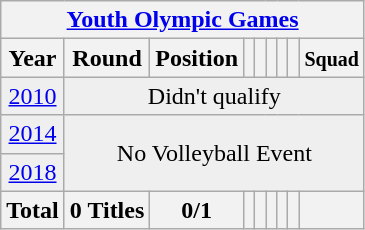<table class="wikitable" style="text-align: center;">
<tr>
<th colspan=9><a href='#'>Youth Olympic Games</a></th>
</tr>
<tr>
<th>Year</th>
<th>Round</th>
<th>Position</th>
<th></th>
<th></th>
<th></th>
<th></th>
<th></th>
<th><small>Squad</small></th>
</tr>
<tr bgcolor="efefef">
<td> <a href='#'>2010</a></td>
<td colspan=8>Didn't qualify</td>
</tr>
<tr bgcolor="efefef">
<td> <a href='#'>2014</a></td>
<td colspan=8 rowspan=2 align=center>No Volleyball Event</td>
</tr>
<tr bgcolor="efefef">
<td> <a href='#'>2018</a></td>
</tr>
<tr>
<th>Total</th>
<th>0 Titles</th>
<th>0/1</th>
<th></th>
<th></th>
<th></th>
<th></th>
<th></th>
<th></th>
</tr>
</table>
